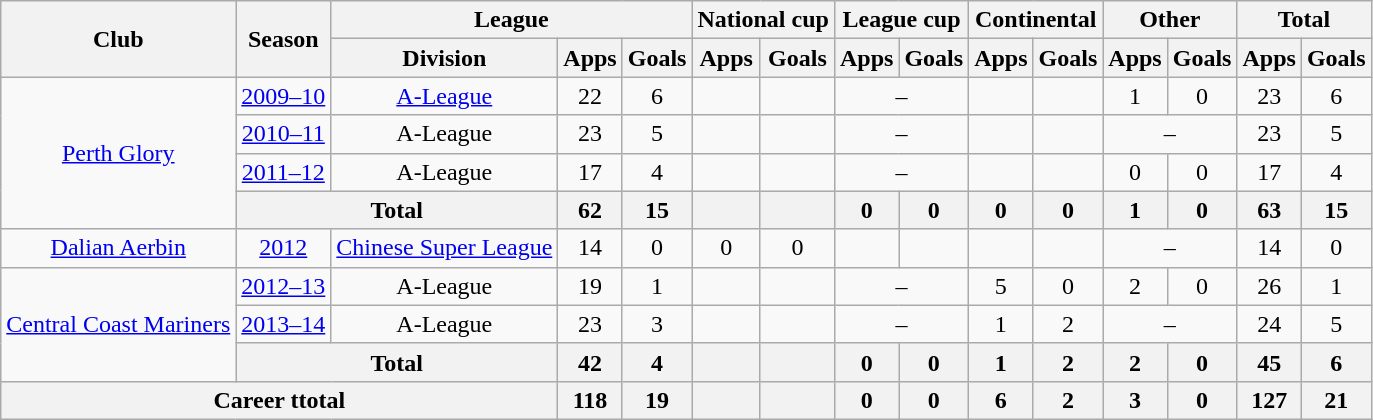<table class="wikitable" style="text-align:center">
<tr>
<th rowspan="2">Club</th>
<th rowspan="2">Season</th>
<th colspan="3">League</th>
<th colspan="2">National cup</th>
<th colspan="2">League cup</th>
<th colspan="2">Continental</th>
<th colspan="2">Other</th>
<th colspan="2">Total</th>
</tr>
<tr>
<th>Division</th>
<th>Apps</th>
<th>Goals</th>
<th>Apps</th>
<th>Goals</th>
<th>Apps</th>
<th>Goals</th>
<th>Apps</th>
<th>Goals</th>
<th>Apps</th>
<th>Goals</th>
<th>Apps</th>
<th>Goals</th>
</tr>
<tr>
<td rowspan="4"><a href='#'>Perth Glory</a></td>
<td><a href='#'>2009–10</a></td>
<td><a href='#'>A-League</a></td>
<td>22</td>
<td>6</td>
<td></td>
<td></td>
<td colspan="2">–</td>
<td></td>
<td></td>
<td>1</td>
<td>0</td>
<td>23</td>
<td>6</td>
</tr>
<tr>
<td><a href='#'>2010–11</a></td>
<td>A-League</td>
<td>23</td>
<td>5</td>
<td></td>
<td></td>
<td colspan="2">–</td>
<td></td>
<td></td>
<td colspan="2">–</td>
<td>23</td>
<td>5</td>
</tr>
<tr>
<td><a href='#'>2011–12</a></td>
<td>A-League</td>
<td>17</td>
<td>4</td>
<td></td>
<td></td>
<td colspan="2">–</td>
<td></td>
<td></td>
<td>0</td>
<td>0</td>
<td>17</td>
<td>4</td>
</tr>
<tr>
<th colspan="2">Total</th>
<th>62</th>
<th>15</th>
<th></th>
<th></th>
<th>0</th>
<th>0</th>
<th>0</th>
<th>0</th>
<th>1</th>
<th>0</th>
<th>63</th>
<th>15</th>
</tr>
<tr>
<td><a href='#'>Dalian Aerbin</a></td>
<td><a href='#'>2012</a></td>
<td><a href='#'>Chinese Super League</a></td>
<td>14</td>
<td>0</td>
<td>0</td>
<td>0</td>
<td></td>
<td></td>
<td></td>
<td></td>
<td colspan="2">–</td>
<td>14</td>
<td>0</td>
</tr>
<tr>
<td rowspan="3"><a href='#'>Central Coast Mariners</a></td>
<td><a href='#'>2012–13</a></td>
<td>A-League</td>
<td>19</td>
<td>1</td>
<td></td>
<td></td>
<td colspan="2">–</td>
<td>5</td>
<td>0</td>
<td>2</td>
<td>0</td>
<td>26</td>
<td>1</td>
</tr>
<tr>
<td><a href='#'>2013–14</a></td>
<td>A-League</td>
<td>23</td>
<td>3</td>
<td></td>
<td></td>
<td colspan="2">–</td>
<td>1</td>
<td>2</td>
<td colspan="2">–</td>
<td>24</td>
<td>5</td>
</tr>
<tr>
<th colspan="2">Total</th>
<th>42</th>
<th>4</th>
<th></th>
<th></th>
<th>0</th>
<th>0</th>
<th>1</th>
<th>2</th>
<th>2</th>
<th>0</th>
<th>45</th>
<th>6</th>
</tr>
<tr>
<th colspan="3">Career ttotal</th>
<th>118</th>
<th>19</th>
<th></th>
<th></th>
<th>0</th>
<th>0</th>
<th>6</th>
<th>2</th>
<th>3</th>
<th>0</th>
<th>127</th>
<th>21</th>
</tr>
</table>
